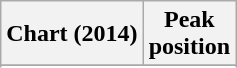<table class="wikitable sortable plainrowheaders" style="text-align:center">
<tr>
<th scope="col">Chart (2014)</th>
<th scope="col">Peak<br>position</th>
</tr>
<tr>
</tr>
<tr>
</tr>
<tr>
</tr>
</table>
